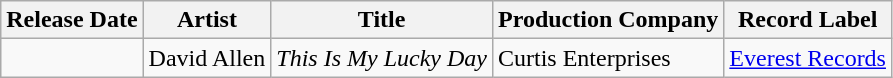<table class="wikitable sortable">
<tr>
<th>Release Date</th>
<th>Artist</th>
<th>Title</th>
<th>Production Company</th>
<th>Record Label</th>
</tr>
<tr>
<td></td>
<td>David Allen</td>
<td><em>This Is My Lucky Day</em></td>
<td>Curtis Enterprises</td>
<td><a href='#'>Everest Records</a></td>
</tr>
</table>
